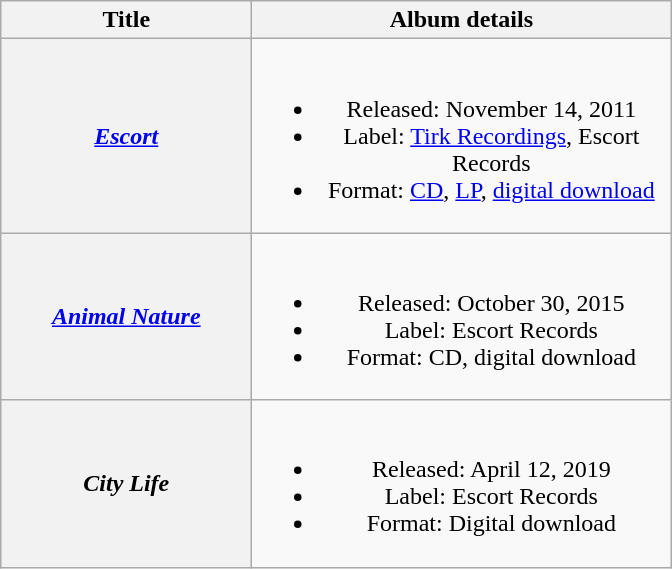<table class="wikitable plainrowheaders" style="text-align:center;">
<tr>
<th scope="col" style="width:10em;">Title</th>
<th scope="col" style="width:17em;">Album details</th>
</tr>
<tr>
<th scope="row"><em><a href='#'>Escort</a></em></th>
<td><br><ul><li>Released: November 14, 2011</li><li>Label: <a href='#'>Tirk Recordings</a>, Escort Records</li><li>Format: <a href='#'>CD</a>, <a href='#'>LP</a>, <a href='#'>digital download</a></li></ul></td>
</tr>
<tr>
<th scope="row"><em><a href='#'>Animal Nature</a></em></th>
<td><br><ul><li>Released: October 30, 2015</li><li>Label: Escort Records</li><li>Format: CD, digital download</li></ul></td>
</tr>
<tr>
<th scope="row"><em>City Life</em></th>
<td><br><ul><li>Released: April 12, 2019</li><li>Label: Escort Records</li><li>Format: Digital download</li></ul></td>
</tr>
</table>
